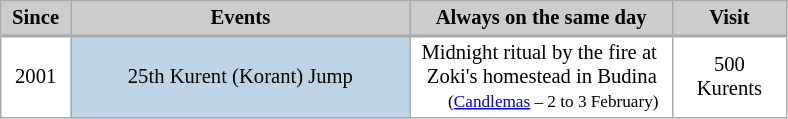<table class="wikitable plainrowheaders" cellpadding="3" cellspacing="0" border="1" style="background:#fff; font-size:86%; line-height:16px; border:grey solid 1px; border-collapse:collapse;">
<tr>
<th scope="col" style="background:#ccc; width:40px;">Since</th>
<th scope="col" style="background:#ccc; width:220px;">Events</th>
<th scope="col" style="background:#ccc; width:168px;">Always on the same day</th>
<th scope="col" style="background:#ccc; width:70px;">Visit</th>
</tr>
<tr>
<td align=center style="border-top-width:2px">2001</td>
<td align=center bgcolor=#BCD4E6 style="border-top-width:2px">25th Kurent (Korant) Jump</td>
<td align=right style="border-top-width:2px">Midnight ritual by the fire at  <br>Zoki's homestead in Budina  <br><small>(<a href='#'>Candlemas</a> – 2 to 3 February)  </small></td>
<td align=center style="border-top-width:2px">500<br>Kurents</td>
</tr>
</table>
